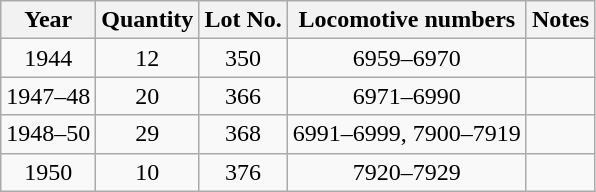<table class="wikitable" style="text-align:center">
<tr>
<th>Year</th>
<th>Quantity</th>
<th>Lot No.</th>
<th>Locomotive numbers</th>
<th>Notes</th>
</tr>
<tr>
<td>1944</td>
<td>12</td>
<td>350</td>
<td>6959–6970</td>
<td align=left></td>
</tr>
<tr>
<td>1947–48</td>
<td>20</td>
<td>366</td>
<td>6971–6990</td>
<td align=left></td>
</tr>
<tr>
<td>1948–50</td>
<td>29</td>
<td>368</td>
<td>6991–6999, 7900–7919</td>
<td align=left></td>
</tr>
<tr>
<td>1950</td>
<td>10</td>
<td>376</td>
<td>7920–7929</td>
<td align=left></td>
</tr>
</table>
